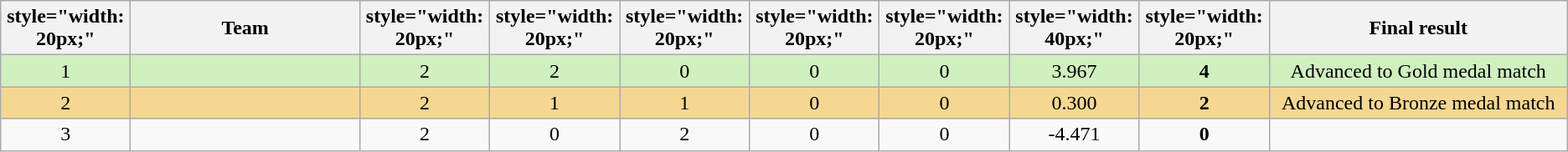<table class="wikitable" border="1" style="text-align: center;">
<tr>
<th>style="width: 20px;"</th>
<th style="width: 175px;">Team</th>
<th>style="width: 20px;"</th>
<th>style="width: 20px;"</th>
<th>style="width: 20px;"</th>
<th>style="width: 20px;"</th>
<th>style="width: 20px;"</th>
<th>style="width: 40px;"</th>
<th>style="width: 20px;"</th>
<th style="width: 230px;">Final result</th>
</tr>
<tr style="background:#D0F0C0;">
<td>1</td>
<td style="text-align:left"></td>
<td>2</td>
<td>2</td>
<td>0</td>
<td>0</td>
<td>0</td>
<td>3.967</td>
<td><strong>4</strong></td>
<td>Advanced to Gold medal match</td>
</tr>
<tr style="background:#F6D792;">
<td>2</td>
<td style="text-align:left"></td>
<td>2</td>
<td>1</td>
<td>1</td>
<td>0</td>
<td>0</td>
<td>0.300</td>
<td><strong>2</strong></td>
<td>Advanced to Bronze medal match</td>
</tr>
<tr>
<td>3</td>
<td style="text-align:left"></td>
<td>2</td>
<td>0</td>
<td>2</td>
<td>0</td>
<td>0</td>
<td>-4.471</td>
<td><strong>0</strong></td>
<td></td>
</tr>
</table>
